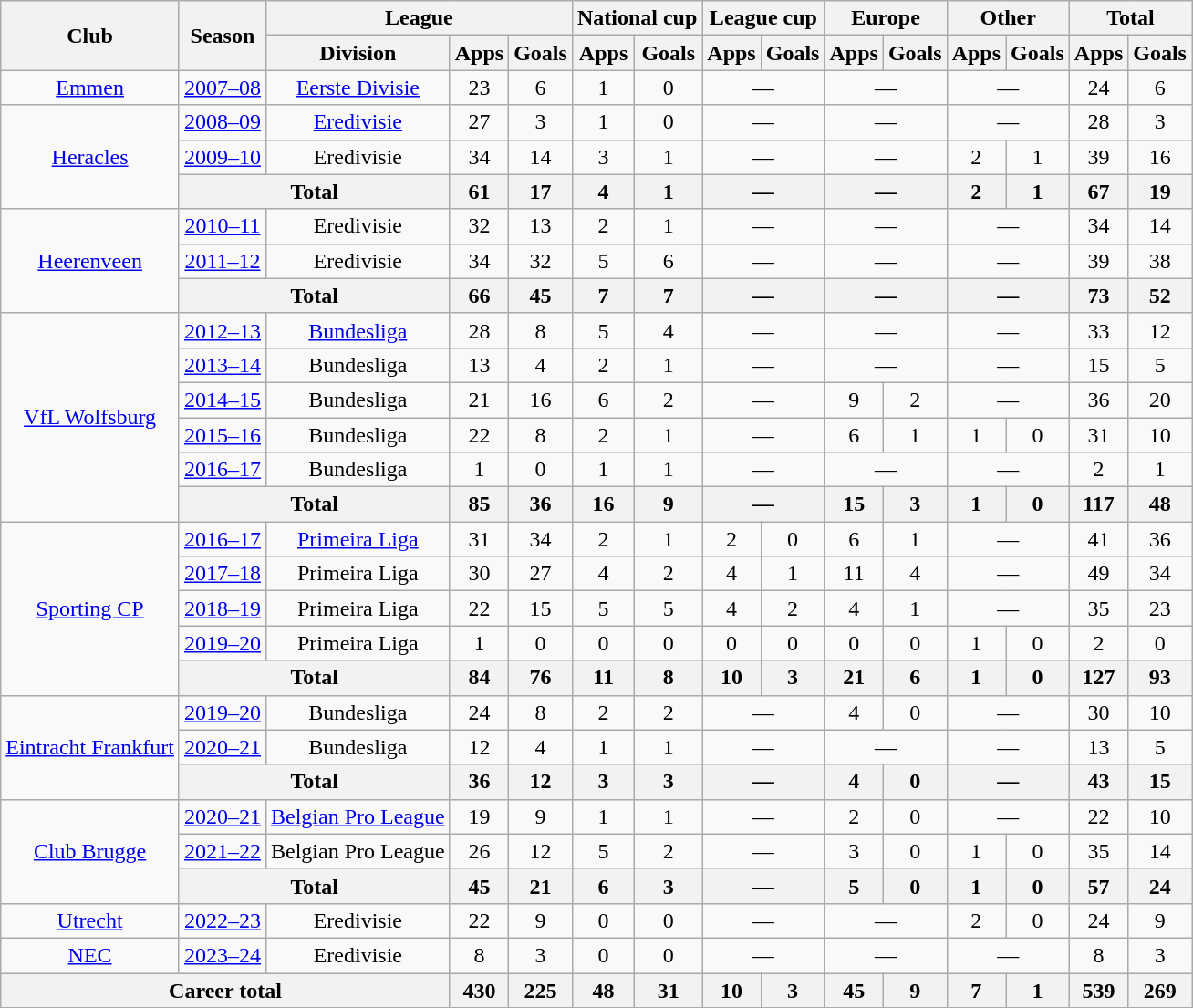<table class="wikitable" style="text-align: center">
<tr>
<th rowspan="2">Club</th>
<th rowspan="2">Season</th>
<th colspan="3">League</th>
<th colspan="2">National cup</th>
<th colspan="2">League cup</th>
<th colspan="2">Europe</th>
<th colspan="2">Other</th>
<th colspan="2">Total</th>
</tr>
<tr>
<th>Division</th>
<th>Apps</th>
<th>Goals</th>
<th>Apps</th>
<th>Goals</th>
<th>Apps</th>
<th>Goals</th>
<th>Apps</th>
<th>Goals</th>
<th>Apps</th>
<th>Goals</th>
<th>Apps</th>
<th>Goals</th>
</tr>
<tr>
<td><a href='#'>Emmen</a></td>
<td><a href='#'>2007–08</a></td>
<td><a href='#'>Eerste Divisie</a></td>
<td>23</td>
<td>6</td>
<td>1</td>
<td>0</td>
<td colspan="2">—</td>
<td colspan="2">—</td>
<td colspan="2">—</td>
<td>24</td>
<td>6</td>
</tr>
<tr>
<td rowspan="3"><a href='#'>Heracles</a></td>
<td><a href='#'>2008–09</a></td>
<td><a href='#'>Eredivisie</a></td>
<td>27</td>
<td>3</td>
<td>1</td>
<td>0</td>
<td colspan="2">—</td>
<td colspan="2">—</td>
<td colspan="2">—</td>
<td>28</td>
<td>3</td>
</tr>
<tr>
<td><a href='#'>2009–10</a></td>
<td>Eredivisie</td>
<td>34</td>
<td>14</td>
<td>3</td>
<td>1</td>
<td colspan="2">—</td>
<td colspan="2">—</td>
<td>2</td>
<td>1</td>
<td>39</td>
<td>16</td>
</tr>
<tr>
<th colspan="2">Total</th>
<th>61</th>
<th>17</th>
<th>4</th>
<th>1</th>
<th colspan="2">—</th>
<th colspan="2">—</th>
<th>2</th>
<th>1</th>
<th>67</th>
<th>19</th>
</tr>
<tr>
<td rowspan="3"><a href='#'>Heerenveen</a></td>
<td><a href='#'>2010–11</a></td>
<td>Eredivisie</td>
<td>32</td>
<td>13</td>
<td>2</td>
<td>1</td>
<td colspan="2">—</td>
<td colspan="2">—</td>
<td colspan="2">—</td>
<td>34</td>
<td>14</td>
</tr>
<tr>
<td><a href='#'>2011–12</a></td>
<td>Eredivisie</td>
<td>34</td>
<td>32</td>
<td>5</td>
<td>6</td>
<td colspan="2">—</td>
<td colspan="2">—</td>
<td colspan="2">—</td>
<td>39</td>
<td>38</td>
</tr>
<tr>
<th colspan="2">Total</th>
<th>66</th>
<th>45</th>
<th>7</th>
<th>7</th>
<th colspan="2">—</th>
<th colspan="2">—</th>
<th colspan="2">—</th>
<th>73</th>
<th>52</th>
</tr>
<tr>
<td rowspan="6"><a href='#'>VfL Wolfsburg</a></td>
<td><a href='#'>2012–13</a></td>
<td><a href='#'>Bundesliga</a></td>
<td>28</td>
<td>8</td>
<td>5</td>
<td>4</td>
<td colspan="2">—</td>
<td colspan="2">—</td>
<td colspan="2">—</td>
<td>33</td>
<td>12</td>
</tr>
<tr>
<td><a href='#'>2013–14</a></td>
<td>Bundesliga</td>
<td>13</td>
<td>4</td>
<td>2</td>
<td>1</td>
<td colspan="2">—</td>
<td colspan="2">—</td>
<td colspan="2">—</td>
<td>15</td>
<td>5</td>
</tr>
<tr>
<td><a href='#'>2014–15</a></td>
<td>Bundesliga</td>
<td>21</td>
<td>16</td>
<td>6</td>
<td>2</td>
<td colspan="2">—</td>
<td>9</td>
<td>2</td>
<td colspan="2">—</td>
<td>36</td>
<td>20</td>
</tr>
<tr>
<td><a href='#'>2015–16</a></td>
<td>Bundesliga</td>
<td>22</td>
<td>8</td>
<td>2</td>
<td>1</td>
<td colspan="2">—</td>
<td>6</td>
<td>1</td>
<td>1</td>
<td>0</td>
<td>31</td>
<td>10</td>
</tr>
<tr>
<td><a href='#'>2016–17</a></td>
<td>Bundesliga</td>
<td>1</td>
<td>0</td>
<td>1</td>
<td>1</td>
<td colspan="2">—</td>
<td colspan="2">—</td>
<td colspan="2">—</td>
<td>2</td>
<td>1</td>
</tr>
<tr>
<th colspan="2">Total</th>
<th>85</th>
<th>36</th>
<th>16</th>
<th>9</th>
<th colspan="2">—</th>
<th>15</th>
<th>3</th>
<th>1</th>
<th>0</th>
<th>117</th>
<th>48</th>
</tr>
<tr>
<td rowspan="5"><a href='#'>Sporting CP</a></td>
<td><a href='#'>2016–17</a></td>
<td><a href='#'>Primeira Liga</a></td>
<td>31</td>
<td>34</td>
<td>2</td>
<td>1</td>
<td>2</td>
<td>0</td>
<td>6</td>
<td>1</td>
<td colspan="2">—</td>
<td>41</td>
<td>36</td>
</tr>
<tr>
<td><a href='#'>2017–18</a></td>
<td>Primeira Liga</td>
<td>30</td>
<td>27</td>
<td>4</td>
<td>2</td>
<td>4</td>
<td>1</td>
<td>11</td>
<td>4</td>
<td colspan="2">—</td>
<td>49</td>
<td>34</td>
</tr>
<tr>
<td><a href='#'>2018–19</a></td>
<td>Primeira Liga</td>
<td>22</td>
<td>15</td>
<td>5</td>
<td>5</td>
<td>4</td>
<td>2</td>
<td>4</td>
<td>1</td>
<td colspan="2">—</td>
<td>35</td>
<td>23</td>
</tr>
<tr>
<td><a href='#'>2019–20</a></td>
<td>Primeira Liga</td>
<td>1</td>
<td>0</td>
<td>0</td>
<td>0</td>
<td>0</td>
<td>0</td>
<td>0</td>
<td>0</td>
<td>1</td>
<td>0</td>
<td>2</td>
<td>0</td>
</tr>
<tr>
<th colspan="2">Total</th>
<th>84</th>
<th>76</th>
<th>11</th>
<th>8</th>
<th>10</th>
<th>3</th>
<th>21</th>
<th>6</th>
<th>1</th>
<th>0</th>
<th>127</th>
<th>93</th>
</tr>
<tr>
<td rowspan="3"><a href='#'>Eintracht Frankfurt</a></td>
<td><a href='#'>2019–20</a></td>
<td>Bundesliga</td>
<td>24</td>
<td>8</td>
<td>2</td>
<td>2</td>
<td colspan="2">—</td>
<td>4</td>
<td>0</td>
<td colspan="2">—</td>
<td>30</td>
<td>10</td>
</tr>
<tr>
<td><a href='#'>2020–21</a></td>
<td>Bundesliga</td>
<td>12</td>
<td>4</td>
<td>1</td>
<td>1</td>
<td colspan="2">—</td>
<td colspan="2">—</td>
<td colspan="2">—</td>
<td>13</td>
<td>5</td>
</tr>
<tr>
<th colspan="2">Total</th>
<th>36</th>
<th>12</th>
<th>3</th>
<th>3</th>
<th colspan="2">—</th>
<th>4</th>
<th>0</th>
<th colspan="2">—</th>
<th>43</th>
<th>15</th>
</tr>
<tr>
<td rowspan="3"><a href='#'>Club Brugge</a></td>
<td><a href='#'>2020–21</a></td>
<td><a href='#'>Belgian Pro League</a></td>
<td>19</td>
<td>9</td>
<td>1</td>
<td>1</td>
<td colspan="2">—</td>
<td>2</td>
<td>0</td>
<td colspan="2">—</td>
<td>22</td>
<td>10</td>
</tr>
<tr>
<td><a href='#'>2021–22</a></td>
<td>Belgian Pro League</td>
<td>26</td>
<td>12</td>
<td>5</td>
<td>2</td>
<td colspan="2">—</td>
<td>3</td>
<td>0</td>
<td>1</td>
<td>0</td>
<td>35</td>
<td>14</td>
</tr>
<tr>
<th colspan="2">Total</th>
<th>45</th>
<th>21</th>
<th>6</th>
<th>3</th>
<th colspan="2">—</th>
<th>5</th>
<th>0</th>
<th>1</th>
<th>0</th>
<th>57</th>
<th>24</th>
</tr>
<tr>
<td><a href='#'>Utrecht</a></td>
<td><a href='#'>2022–23</a></td>
<td>Eredivisie</td>
<td>22</td>
<td>9</td>
<td>0</td>
<td>0</td>
<td colspan="2">—</td>
<td colspan="2">—</td>
<td>2</td>
<td>0</td>
<td>24</td>
<td>9</td>
</tr>
<tr>
<td><a href='#'>NEC</a></td>
<td><a href='#'>2023–24</a></td>
<td>Eredivisie</td>
<td>8</td>
<td>3</td>
<td>0</td>
<td>0</td>
<td colspan="2">—</td>
<td colspan="2">—</td>
<td colspan="2">—</td>
<td>8</td>
<td>3</td>
</tr>
<tr>
<th colspan="3">Career total</th>
<th>430</th>
<th>225</th>
<th>48</th>
<th>31</th>
<th>10</th>
<th>3</th>
<th>45</th>
<th>9</th>
<th>7</th>
<th>1</th>
<th>539</th>
<th>269</th>
</tr>
</table>
